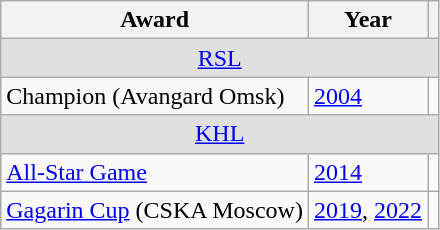<table class="wikitable">
<tr>
<th>Award</th>
<th>Year</th>
<th></th>
</tr>
<tr ALIGN="center" bgcolor="#e0e0e0">
<td colspan="3"><a href='#'>RSL</a></td>
</tr>
<tr>
<td>Champion (Avangard Omsk)</td>
<td><a href='#'>2004</a></td>
<td></td>
</tr>
<tr ALIGN="center" bgcolor="#e0e0e0">
<td colspan="3"><a href='#'>KHL</a></td>
</tr>
<tr>
<td><a href='#'>All-Star Game</a></td>
<td><a href='#'>2014</a></td>
<td></td>
</tr>
<tr>
<td><a href='#'>Gagarin Cup</a> (CSKA Moscow)</td>
<td><a href='#'>2019</a>, <a href='#'>2022</a></td>
<td></td>
</tr>
</table>
